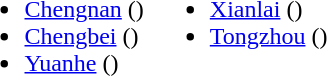<table>
<tr>
<td valign="top"><br><ul><li><a href='#'>Chengnan</a> ()</li><li><a href='#'>Chengbei</a> ()</li><li><a href='#'>Yuanhe</a> ()</li></ul></td>
<td valign="top"><br><ul><li><a href='#'>Xianlai</a> ()</li><li><a href='#'>Tongzhou</a> ()</li></ul></td>
</tr>
</table>
